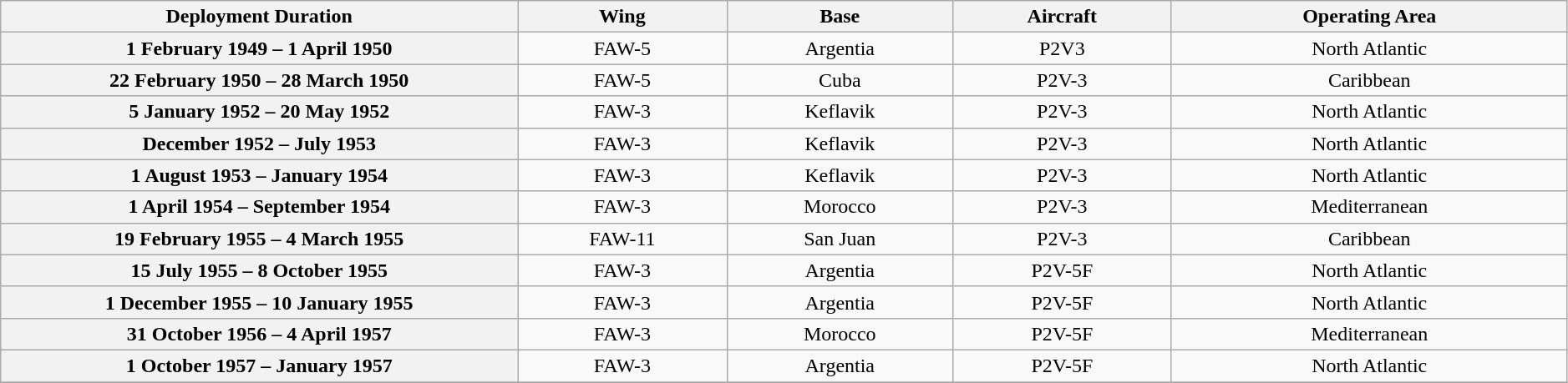<table class="wikitable" style="text-align:center" width=99%>
<tr>
<th rowspan="1" width="33%">Deployment Duration</th>
<th colspan="1" align="center">Wing</th>
<th colspan="1" align="center">Base</th>
<th colspan="1" align="center">Aircraft</th>
<th colspan="1" align="center">Operating Area</th>
</tr>
<tr>
<th>1 February 1949 – 1 April 1950</th>
<td>FAW-5</td>
<td>Argentia</td>
<td>P2V3</td>
<td>North Atlantic</td>
</tr>
<tr>
<th>22 February 1950 – 28 March 1950</th>
<td>FAW-5</td>
<td>Cuba</td>
<td>P2V-3</td>
<td>Caribbean</td>
</tr>
<tr>
<th>5 January 1952 – 20 May 1952</th>
<td>FAW-3</td>
<td>Keflavik</td>
<td>P2V-3</td>
<td>North Atlantic</td>
</tr>
<tr>
<th>December 1952 – July 1953</th>
<td>FAW-3</td>
<td>Keflavik</td>
<td>P2V-3</td>
<td>North Atlantic</td>
</tr>
<tr>
<th>1 August 1953 – January 1954</th>
<td>FAW-3</td>
<td>Keflavik</td>
<td>P2V-3</td>
<td>North Atlantic</td>
</tr>
<tr>
<th>1 April 1954 – September 1954</th>
<td>FAW-3</td>
<td>Morocco</td>
<td>P2V-3</td>
<td>Mediterranean</td>
</tr>
<tr>
<th>19 February 1955 – 4 March 1955</th>
<td>FAW-11</td>
<td>San Juan</td>
<td>P2V-3</td>
<td>Caribbean</td>
</tr>
<tr>
<th>15 July 1955 – 8 October 1955</th>
<td>FAW-3</td>
<td>Argentia</td>
<td>P2V-5F</td>
<td>North Atlantic</td>
</tr>
<tr>
<th>1 December 1955 – 10 January 1955</th>
<td>FAW-3</td>
<td>Argentia</td>
<td>P2V-5F</td>
<td>North Atlantic</td>
</tr>
<tr>
<th>31 October 1956 – 4 April 1957</th>
<td>FAW-3</td>
<td>Morocco</td>
<td>P2V-5F</td>
<td>Mediterranean</td>
</tr>
<tr>
<th>1 October 1957 –  January 1957</th>
<td>FAW-3</td>
<td>Argentia</td>
<td>P2V-5F</td>
<td>North Atlantic</td>
</tr>
<tr>
</tr>
</table>
